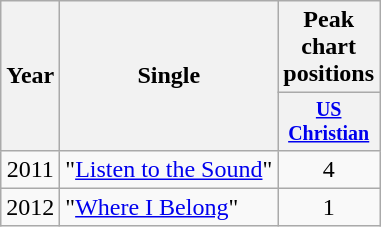<table class="wikitable" style="text-align:center;">
<tr>
<th rowspan="2">Year</th>
<th rowspan="2">Single</th>
<th>Peak chart positions</th>
</tr>
<tr style="font-size:smaller;">
<th width=40><a href='#'>US Christian</a></th>
</tr>
<tr>
<td>2011</td>
<td align="left">"<a href='#'>Listen to the Sound</a>"</td>
<td>4</td>
</tr>
<tr>
<td>2012</td>
<td align="left">"<a href='#'>Where I Belong</a>"</td>
<td>1</td>
</tr>
</table>
